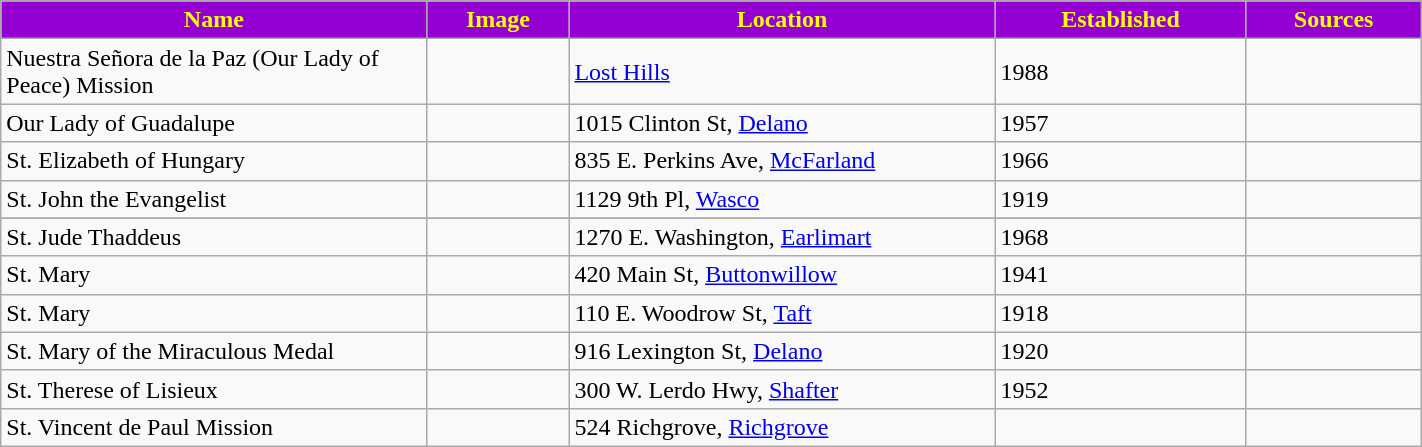<table class="wikitable sortable" style="width:75%">
<tr>
<th style="background:darkviolet; color:yellow;" width="30%"><strong>Name</strong></th>
<th style="background:darkviolet; color:yellow;" width="10%"><strong>Image</strong></th>
<th style="background:darkviolet; color:yellow;" width="30%"><strong>Location</strong></th>
<th style="background:darkviolet; color:yellow;" width="15"><strong>Established</strong></th>
<th style="background:darkviolet; color:yellow;" width="10"><strong>Sources</strong></th>
</tr>
<tr>
<td>Nuestra Señora de la Paz (Our Lady of Peace) Mission</td>
<td></td>
<td><a href='#'>Lost Hills</a></td>
<td>1988</td>
<td></td>
</tr>
<tr>
<td>Our Lady of Guadalupe</td>
<td></td>
<td>1015 Clinton St, <a href='#'>Delano</a></td>
<td>1957</td>
<td></td>
</tr>
<tr>
<td>St. Elizabeth of Hungary</td>
<td></td>
<td>835 E. Perkins Ave, <a href='#'>McFarland</a></td>
<td>1966</td>
<td></td>
</tr>
<tr>
<td>St. John the Evangelist</td>
<td></td>
<td>1129 9th Pl, <a href='#'>Wasco</a></td>
<td>1919</td>
<td></td>
</tr>
<tr>
</tr>
<tr>
<td>St. Jude Thaddeus</td>
<td></td>
<td>1270 E. Washington, <a href='#'>Earlimart</a></td>
<td>1968</td>
<td></td>
</tr>
<tr>
<td>St. Mary</td>
<td></td>
<td>420 Main St, <a href='#'>Buttonwillow</a></td>
<td>1941</td>
<td></td>
</tr>
<tr>
<td>St. Mary</td>
<td></td>
<td>110 E. Woodrow St, <a href='#'>Taft</a></td>
<td>1918</td>
<td></td>
</tr>
<tr>
<td>St. Mary of the Miraculous Medal</td>
<td></td>
<td>916 Lexington St, <a href='#'>Delano</a></td>
<td>1920</td>
<td></td>
</tr>
<tr>
<td>St. Therese of Lisieux</td>
<td></td>
<td>300 W. Lerdo Hwy, <a href='#'>Shafter</a></td>
<td>1952</td>
<td></td>
</tr>
<tr>
<td>St. Vincent de Paul Mission</td>
<td></td>
<td>524 Richgrove, <a href='#'>Richgrove</a></td>
<td></td>
<td></td>
</tr>
</table>
